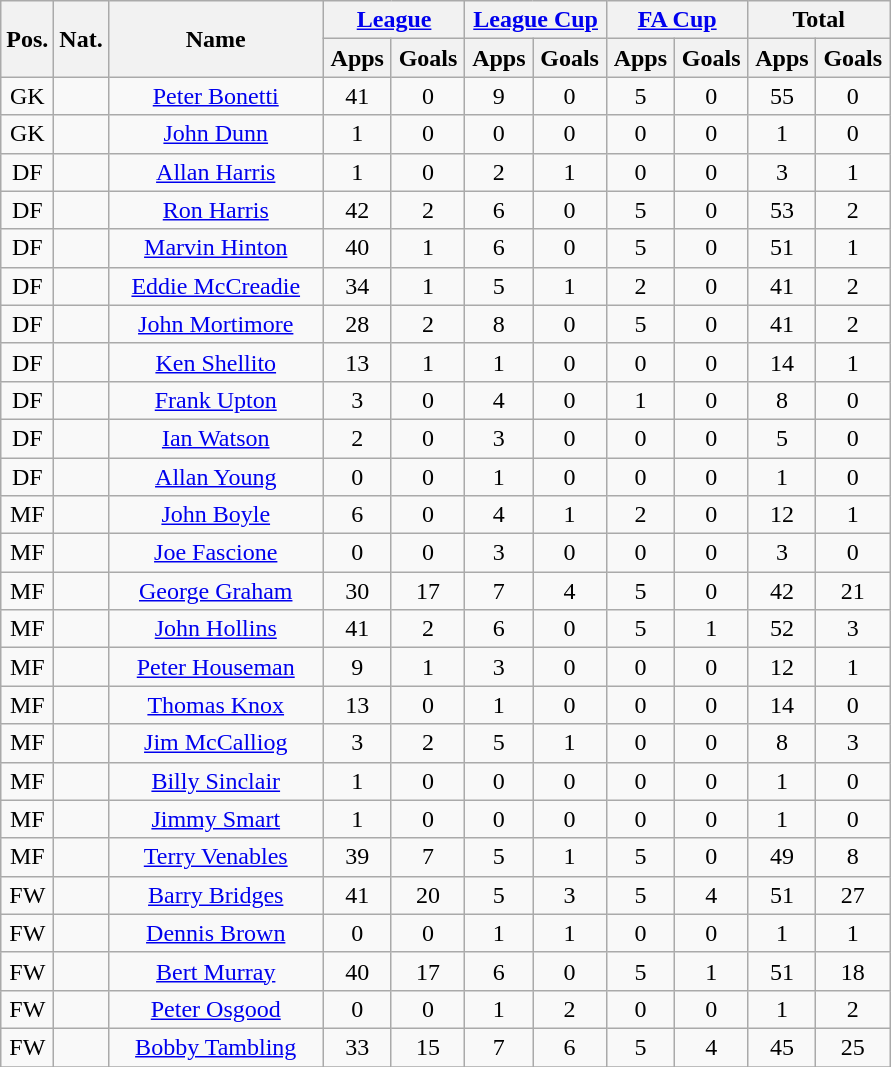<table class="wikitable plainrowheaders" style="text-align:center">
<tr>
<th rowspan="2">Pos.</th>
<th rowspan="2">Nat.</th>
<th rowspan="2" width="136">Name</th>
<th colspan="2" width="87"><a href='#'>League</a></th>
<th colspan="2" width="87"><a href='#'>League Cup</a></th>
<th colspan="2" width="87"><a href='#'>FA Cup</a></th>
<th colspan="2" width="87">Total</th>
</tr>
<tr>
<th>Apps</th>
<th>Goals</th>
<th>Apps</th>
<th>Goals</th>
<th>Apps</th>
<th>Goals</th>
<th>Apps</th>
<th>Goals</th>
</tr>
<tr>
<td>GK</td>
<td></td>
<td><a href='#'>Peter Bonetti</a></td>
<td>41</td>
<td>0</td>
<td>9</td>
<td>0</td>
<td>5</td>
<td>0</td>
<td>55</td>
<td>0</td>
</tr>
<tr>
<td>GK</td>
<td></td>
<td><a href='#'>John Dunn</a></td>
<td>1</td>
<td>0</td>
<td>0</td>
<td>0</td>
<td>0</td>
<td>0</td>
<td>1</td>
<td>0</td>
</tr>
<tr>
<td>DF</td>
<td></td>
<td><a href='#'>Allan Harris</a></td>
<td>1</td>
<td>0</td>
<td>2</td>
<td>1</td>
<td>0</td>
<td>0</td>
<td>3</td>
<td>1</td>
</tr>
<tr>
<td>DF</td>
<td></td>
<td><a href='#'>Ron Harris</a></td>
<td>42</td>
<td>2</td>
<td>6</td>
<td>0</td>
<td>5</td>
<td>0</td>
<td>53</td>
<td>2</td>
</tr>
<tr>
<td>DF</td>
<td></td>
<td><a href='#'>Marvin Hinton</a></td>
<td>40</td>
<td>1</td>
<td>6</td>
<td>0</td>
<td>5</td>
<td>0</td>
<td>51</td>
<td>1</td>
</tr>
<tr>
<td>DF</td>
<td></td>
<td><a href='#'>Eddie McCreadie</a></td>
<td>34</td>
<td>1</td>
<td>5</td>
<td>1</td>
<td>2</td>
<td>0</td>
<td>41</td>
<td>2</td>
</tr>
<tr>
<td>DF</td>
<td></td>
<td><a href='#'>John Mortimore</a></td>
<td>28</td>
<td>2</td>
<td>8</td>
<td>0</td>
<td>5</td>
<td>0</td>
<td>41</td>
<td>2</td>
</tr>
<tr>
<td>DF</td>
<td></td>
<td><a href='#'>Ken Shellito</a></td>
<td>13</td>
<td>1</td>
<td>1</td>
<td>0</td>
<td>0</td>
<td>0</td>
<td>14</td>
<td>1</td>
</tr>
<tr>
<td>DF</td>
<td></td>
<td><a href='#'>Frank Upton</a></td>
<td>3</td>
<td>0</td>
<td>4</td>
<td>0</td>
<td>1</td>
<td>0</td>
<td>8</td>
<td>0</td>
</tr>
<tr>
<td>DF</td>
<td></td>
<td><a href='#'>Ian Watson</a></td>
<td>2</td>
<td>0</td>
<td>3</td>
<td>0</td>
<td>0</td>
<td>0</td>
<td>5</td>
<td>0</td>
</tr>
<tr>
<td>DF</td>
<td></td>
<td><a href='#'>Allan Young</a></td>
<td>0</td>
<td>0</td>
<td>1</td>
<td>0</td>
<td>0</td>
<td>0</td>
<td>1</td>
<td>0</td>
</tr>
<tr>
<td>MF</td>
<td></td>
<td><a href='#'>John Boyle</a></td>
<td>6</td>
<td>0</td>
<td>4</td>
<td>1</td>
<td>2</td>
<td>0</td>
<td>12</td>
<td>1</td>
</tr>
<tr>
<td>MF</td>
<td></td>
<td><a href='#'>Joe Fascione</a></td>
<td>0</td>
<td>0</td>
<td>3</td>
<td>0</td>
<td>0</td>
<td>0</td>
<td>3</td>
<td>0</td>
</tr>
<tr>
<td>MF</td>
<td></td>
<td><a href='#'>George Graham</a></td>
<td>30</td>
<td>17</td>
<td>7</td>
<td>4</td>
<td>5</td>
<td>0</td>
<td>42</td>
<td>21</td>
</tr>
<tr>
<td>MF</td>
<td></td>
<td><a href='#'>John Hollins</a></td>
<td>41</td>
<td>2</td>
<td>6</td>
<td>0</td>
<td>5</td>
<td>1</td>
<td>52</td>
<td>3</td>
</tr>
<tr>
<td>MF</td>
<td></td>
<td><a href='#'>Peter Houseman</a></td>
<td>9</td>
<td>1</td>
<td>3</td>
<td>0</td>
<td>0</td>
<td>0</td>
<td>12</td>
<td>1</td>
</tr>
<tr>
<td>MF</td>
<td></td>
<td><a href='#'>Thomas Knox</a></td>
<td>13</td>
<td>0</td>
<td>1</td>
<td>0</td>
<td>0</td>
<td>0</td>
<td>14</td>
<td>0</td>
</tr>
<tr>
<td>MF</td>
<td></td>
<td><a href='#'>Jim McCalliog</a></td>
<td>3</td>
<td>2</td>
<td>5</td>
<td>1</td>
<td>0</td>
<td>0</td>
<td>8</td>
<td>3</td>
</tr>
<tr>
<td>MF</td>
<td></td>
<td><a href='#'>Billy Sinclair</a></td>
<td>1</td>
<td>0</td>
<td>0</td>
<td>0</td>
<td>0</td>
<td>0</td>
<td>1</td>
<td>0</td>
</tr>
<tr>
<td>MF</td>
<td></td>
<td><a href='#'>Jimmy Smart</a></td>
<td>1</td>
<td>0</td>
<td>0</td>
<td>0</td>
<td>0</td>
<td>0</td>
<td>1</td>
<td>0</td>
</tr>
<tr>
<td>MF</td>
<td></td>
<td><a href='#'>Terry Venables</a></td>
<td>39</td>
<td>7</td>
<td>5</td>
<td>1</td>
<td>5</td>
<td>0</td>
<td>49</td>
<td>8</td>
</tr>
<tr>
<td>FW</td>
<td></td>
<td><a href='#'>Barry Bridges</a></td>
<td>41</td>
<td>20</td>
<td>5</td>
<td>3</td>
<td>5</td>
<td>4</td>
<td>51</td>
<td>27</td>
</tr>
<tr>
<td>FW</td>
<td></td>
<td><a href='#'>Dennis Brown</a></td>
<td>0</td>
<td>0</td>
<td>1</td>
<td>1</td>
<td>0</td>
<td>0</td>
<td>1</td>
<td>1</td>
</tr>
<tr>
<td>FW</td>
<td></td>
<td><a href='#'>Bert Murray</a></td>
<td>40</td>
<td>17</td>
<td>6</td>
<td>0</td>
<td>5</td>
<td>1</td>
<td>51</td>
<td>18</td>
</tr>
<tr>
<td>FW</td>
<td></td>
<td><a href='#'>Peter Osgood</a></td>
<td>0</td>
<td>0</td>
<td>1</td>
<td>2</td>
<td>0</td>
<td>0</td>
<td>1</td>
<td>2</td>
</tr>
<tr>
<td>FW</td>
<td></td>
<td><a href='#'>Bobby Tambling</a></td>
<td>33</td>
<td>15</td>
<td>7</td>
<td>6</td>
<td>5</td>
<td>4</td>
<td>45</td>
<td>25</td>
</tr>
<tr>
</tr>
</table>
